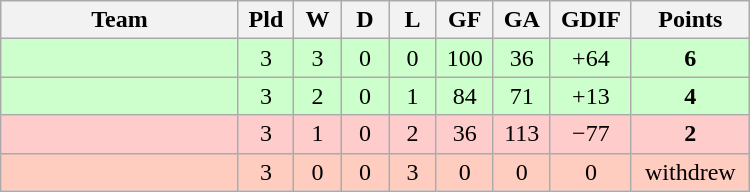<table class=wikitable style="text-align:center" width=500>
<tr>
<th width=25%>Team</th>
<th width=5%>Pld</th>
<th width=5%>W</th>
<th width=5%>D</th>
<th width=5%>L</th>
<th width=5%>GF</th>
<th width=5%>GA</th>
<th width=5%>GDIF</th>
<th width=8%>Points</th>
</tr>
<tr bgcolor=ccffcc>
<td align="left"></td>
<td>3</td>
<td>3</td>
<td>0</td>
<td>0</td>
<td>100</td>
<td>36</td>
<td>+64</td>
<td><strong>6</strong></td>
</tr>
<tr bgcolor=ccffcc>
<td align="left"></td>
<td>3</td>
<td>2</td>
<td>0</td>
<td>1</td>
<td>84</td>
<td>71</td>
<td>+13</td>
<td><strong>4</strong></td>
</tr>
<tr bgcolor=ffcccc>
<td align="left"></td>
<td>3</td>
<td>1</td>
<td>0</td>
<td>2</td>
<td>36</td>
<td>113</td>
<td>−77</td>
<td><strong>2</strong></td>
</tr>
<tr bgcolor=ffccc>
<td align="left"></td>
<td>3</td>
<td>0</td>
<td>0</td>
<td>3</td>
<td>0</td>
<td>0</td>
<td>0</td>
<td>withdrew</td>
</tr>
</table>
